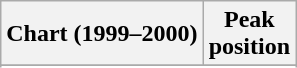<table class="wikitable sortable plainrowheaders" style="text-align:center">
<tr>
<th scope="col">Chart (1999–2000)</th>
<th scope="col">Peak<br>position</th>
</tr>
<tr>
</tr>
<tr>
</tr>
<tr>
</tr>
<tr>
</tr>
<tr>
</tr>
<tr>
</tr>
</table>
